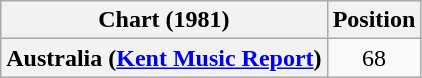<table class="wikitable sortable plainrowheaders" style="text-align:center">
<tr>
<th>Chart (1981)</th>
<th>Position</th>
</tr>
<tr>
<th scope="row">Australia (<a href='#'>Kent Music Report</a>)</th>
<td>68</td>
</tr>
</table>
